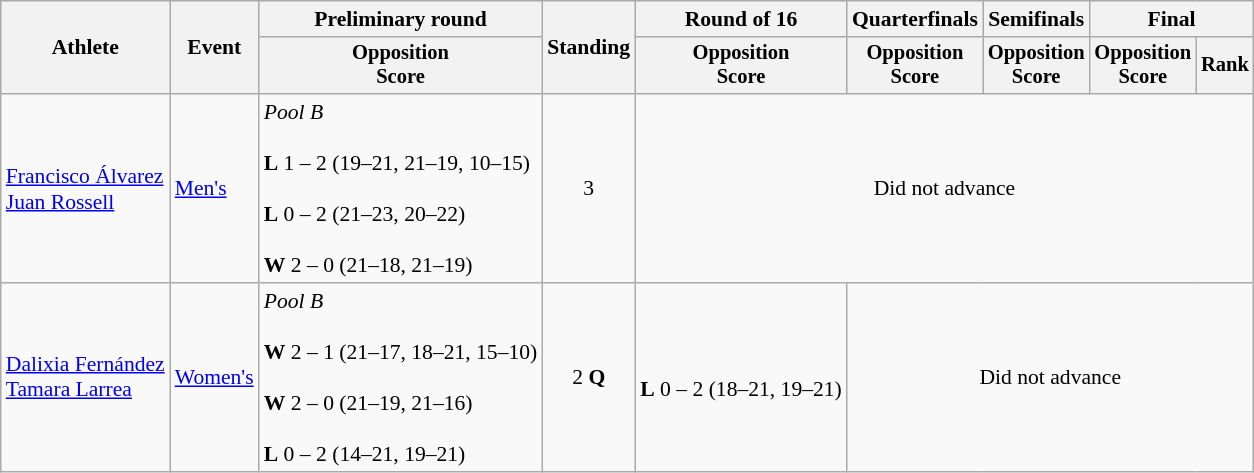<table class=wikitable style="font-size:90%">
<tr>
<th rowspan="2">Athlete</th>
<th rowspan="2">Event</th>
<th>Preliminary round</th>
<th rowspan="2">Standing</th>
<th>Round of 16</th>
<th>Quarterfinals</th>
<th>Semifinals</th>
<th colspan=2>Final</th>
</tr>
<tr style="font-size:95%">
<th>Opposition<br>Score</th>
<th>Opposition<br>Score</th>
<th>Opposition<br>Score</th>
<th>Opposition<br>Score</th>
<th>Opposition<br>Score</th>
<th>Rank</th>
</tr>
<tr align=center>
<td align=left><a href='#'>Francisco Álvarez</a><br><a href='#'>Juan Rossell</a></td>
<td align=left><a href='#'>Men's</a></td>
<td align=left><em>Pool B</em><br><br><strong>L</strong> 1 – 2 (19–21, 21–19, 10–15)<br><br><strong>L</strong> 0 – 2 (21–23, 20–22)<br><br><strong>W</strong> 2 – 0 (21–18, 21–19)</td>
<td>3</td>
<td colspan=5>Did not advance</td>
</tr>
<tr align=center>
<td align=left><a href='#'>Dalixia Fernández</a><br><a href='#'>Tamara Larrea</a></td>
<td align=left><a href='#'>Women's</a></td>
<td align=left><em>Pool B</em><br><br><strong>W</strong> 2 – 1 (21–17, 18–21, 15–10)<br><br><strong>W</strong> 2 – 0 (21–19, 21–16)<br><br><strong>L</strong> 0 – 2 (14–21, 19–21)</td>
<td>2 <strong>Q</strong></td>
<td><br><strong>L</strong> 0 – 2 (18–21, 19–21)</td>
<td colspan=4>Did not advance</td>
</tr>
</table>
